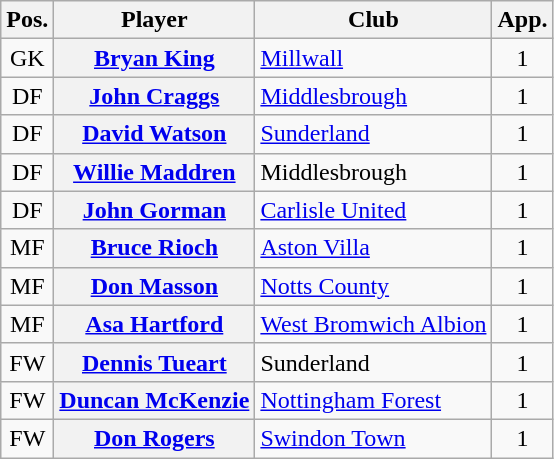<table class="wikitable plainrowheaders" style="text-align: left">
<tr>
<th scope=col>Pos.</th>
<th scope=col>Player</th>
<th scope=col>Club</th>
<th scope=col>App.</th>
</tr>
<tr>
<td style=text-align:center>GK</td>
<th scope=row><a href='#'>Bryan King</a></th>
<td><a href='#'>Millwall</a></td>
<td style=text-align:center>1</td>
</tr>
<tr>
<td style=text-align:center>DF</td>
<th scope=row><a href='#'>John Craggs</a></th>
<td><a href='#'>Middlesbrough</a></td>
<td style=text-align:center>1</td>
</tr>
<tr>
<td style=text-align:center>DF</td>
<th scope=row><a href='#'>David Watson</a></th>
<td><a href='#'>Sunderland</a></td>
<td style=text-align:center>1</td>
</tr>
<tr>
<td style=text-align:center>DF</td>
<th scope=row><a href='#'>Willie Maddren</a></th>
<td>Middlesbrough</td>
<td style=text-align:center>1</td>
</tr>
<tr>
<td style=text-align:center>DF</td>
<th scope=row><a href='#'>John Gorman</a></th>
<td><a href='#'>Carlisle United</a></td>
<td style=text-align:center>1</td>
</tr>
<tr>
<td style=text-align:center>MF</td>
<th scope=row><a href='#'>Bruce Rioch</a></th>
<td><a href='#'>Aston Villa</a></td>
<td style=text-align:center>1</td>
</tr>
<tr>
<td style=text-align:center>MF</td>
<th scope=row><a href='#'>Don Masson</a></th>
<td><a href='#'>Notts County</a></td>
<td style=text-align:center>1</td>
</tr>
<tr>
<td style=text-align:center>MF</td>
<th scope=row><a href='#'>Asa Hartford</a></th>
<td><a href='#'>West Bromwich Albion</a></td>
<td style=text-align:center>1</td>
</tr>
<tr>
<td style=text-align:center>FW</td>
<th scope=row><a href='#'>Dennis Tueart</a></th>
<td>Sunderland</td>
<td style=text-align:center>1</td>
</tr>
<tr>
<td style=text-align:center>FW</td>
<th scope=row><a href='#'>Duncan McKenzie</a></th>
<td><a href='#'>Nottingham Forest</a></td>
<td style=text-align:center>1</td>
</tr>
<tr>
<td style=text-align:center>FW</td>
<th scope=row><a href='#'>Don Rogers</a></th>
<td><a href='#'>Swindon Town</a></td>
<td style=text-align:center>1</td>
</tr>
</table>
